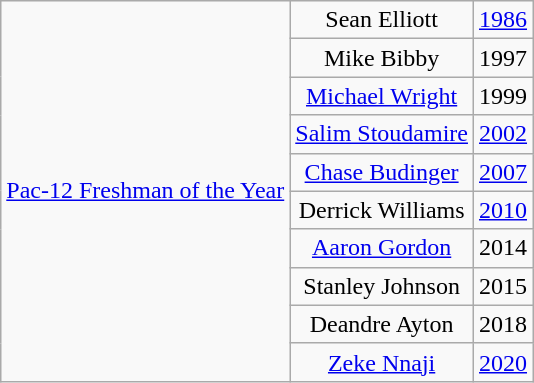<table class="wikitable" style="text-align:center;">
<tr>
<td rowspan=10 style="text-align:left;"><a href='#'>Pac-12 Freshman of the Year</a></td>
<td>Sean Elliott</td>
<td><a href='#'>1986</a></td>
</tr>
<tr>
<td>Mike Bibby</td>
<td>1997</td>
</tr>
<tr>
<td><a href='#'>Michael Wright</a></td>
<td>1999</td>
</tr>
<tr>
<td><a href='#'>Salim Stoudamire</a></td>
<td><a href='#'>2002</a></td>
</tr>
<tr>
<td><a href='#'>Chase Budinger</a></td>
<td><a href='#'>2007</a></td>
</tr>
<tr>
<td>Derrick Williams</td>
<td><a href='#'>2010</a></td>
</tr>
<tr>
<td><a href='#'>Aaron Gordon</a></td>
<td>2014</td>
</tr>
<tr>
<td>Stanley Johnson</td>
<td>2015</td>
</tr>
<tr>
<td>Deandre Ayton</td>
<td>2018</td>
</tr>
<tr>
<td><a href='#'>Zeke Nnaji</a></td>
<td><a href='#'>2020</a></td>
</tr>
</table>
